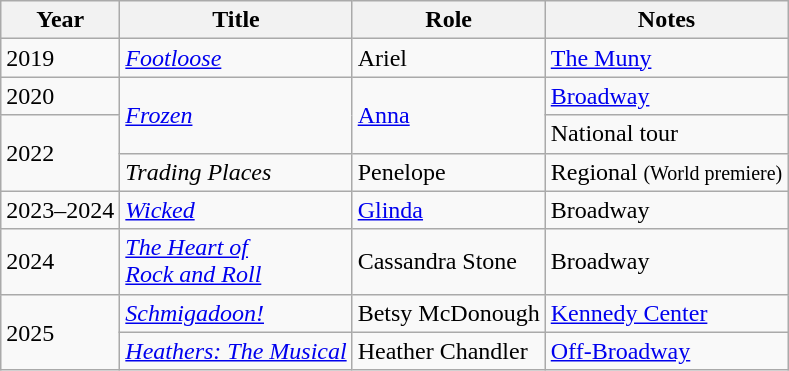<table class="wikitable sortable">
<tr>
<th>Year</th>
<th>Title</th>
<th>Role</th>
<th class="unsortable">Notes</th>
</tr>
<tr>
<td>2019</td>
<td><a href='#'><em>Footloose</em></a></td>
<td>Ariel</td>
<td><a href='#'>The Muny</a></td>
</tr>
<tr>
<td>2020</td>
<td rowspan=2><em><a href='#'>Frozen</a></em></td>
<td rowspan=2><a href='#'>Anna</a></td>
<td><a href='#'>Broadway</a></td>
</tr>
<tr>
<td rowspan=2>2022</td>
<td>National tour</td>
</tr>
<tr>
<td><em>Trading Places</em></td>
<td>Penelope</td>
<td>Regional <small>(World premiere)</small></td>
</tr>
<tr>
<td>2023–2024</td>
<td><a href='#'><em>Wicked</em></a></td>
<td><a href='#'>Glinda</a></td>
<td>Broadway</td>
</tr>
<tr>
<td>2024</td>
<td><em><a href='#'>The Heart of <br>Rock and Roll</a></em></td>
<td>Cassandra Stone</td>
<td>Broadway</td>
</tr>
<tr>
<td rowspan=2>2025</td>
<td><em><a href='#'>Schmigadoon!</a></em></td>
<td>Betsy McDonough</td>
<td><a href='#'>Kennedy Center</a></td>
</tr>
<tr>
<td><em><a href='#'>Heathers: The Musical</a></em></td>
<td>Heather Chandler</td>
<td><a href='#'>Off-Broadway</a></td>
</tr>
</table>
